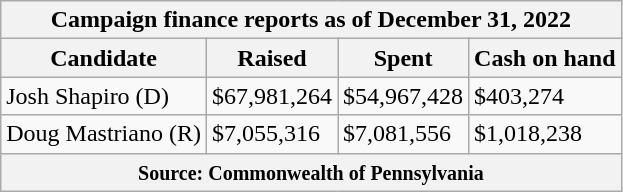<table class="wikitable sortable">
<tr>
<th colspan=4>Campaign finance reports as of December 31, 2022</th>
</tr>
<tr style="text-align:center;">
<th>Candidate</th>
<th>Raised</th>
<th>Spent</th>
<th>Cash on hand</th>
</tr>
<tr>
<td>Josh Shapiro (D)</td>
<td>$67,981,264</td>
<td>$54,967,428</td>
<td>$403,274</td>
</tr>
<tr>
<td>Doug Mastriano (R)</td>
<td>$7,055,316</td>
<td>$7,081,556</td>
<td>$1,018,238</td>
</tr>
<tr>
<th colspan="4"><small>Source: Commonwealth of Pennsylvania</small></th>
</tr>
</table>
